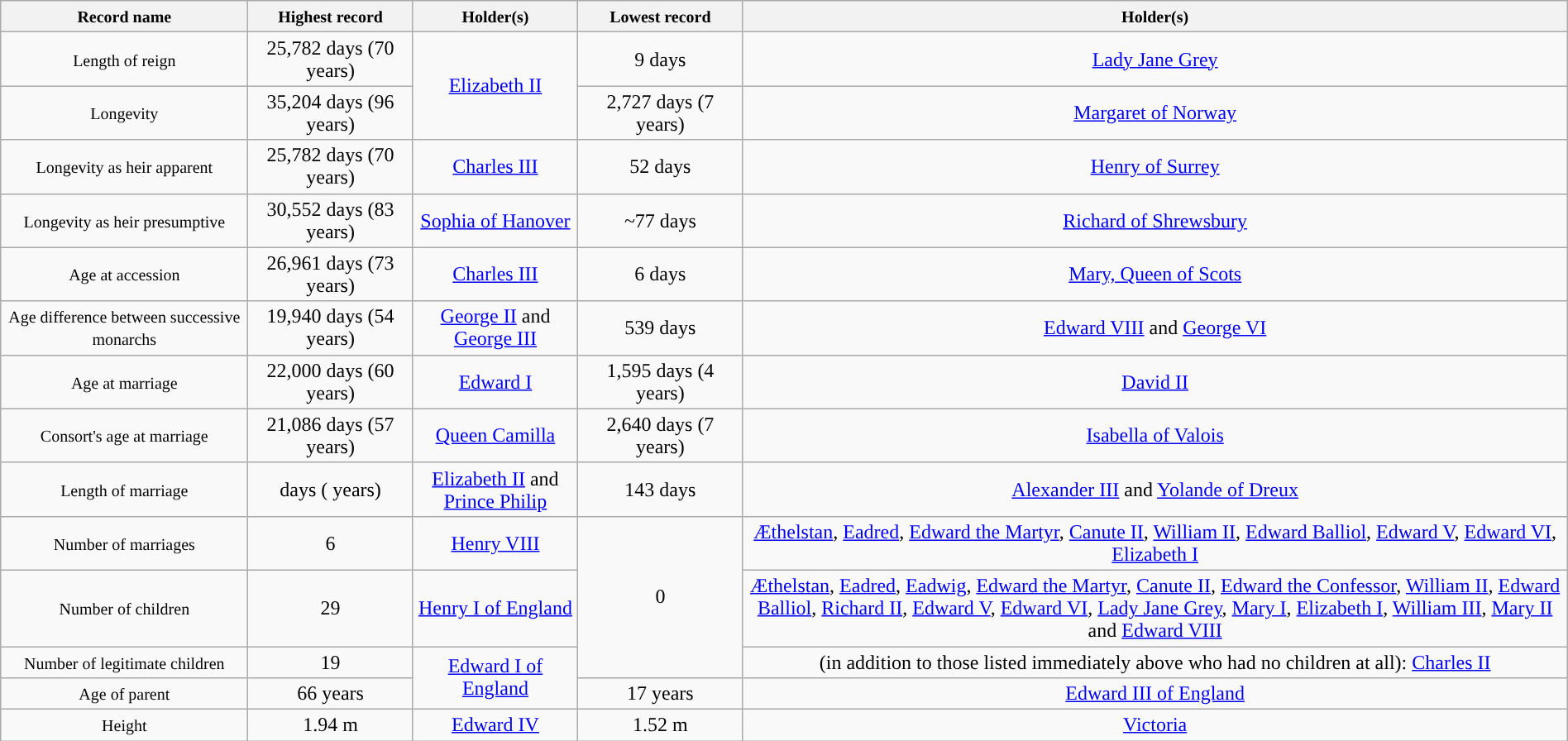<table width=100% class="wikitable">
<tr>
<th width=15%><small>Record name</small></th>
<th width=10%><small>Highest record</small></th>
<th width=10%><small>Holder(s)</small></th>
<th width=10%><small>Lowest record</small></th>
<th width=50%><small>Holder(s)</small></th>
</tr>
<tr>
<td align="center"><small>Length of reign</small></td>
<td align="center">25,782 days (70 years)</td>
<td align="center" rowspan="2"><a href='#'>Elizabeth II</a></td>
<td align="center">9 days</td>
<td align="center"><a href='#'>Lady Jane Grey</a></td>
</tr>
<tr>
<td align="center"><small>Longevity</small></td>
<td align="center">35,204 days (96 years)</td>
<td align="center">2,727 days (7 years)</td>
<td align="center"><a href='#'>Margaret of Norway</a></td>
</tr>
<tr>
<td align="center"><small>Longevity as heir apparent</small></td>
<td align="center">25,782 days (70 years)</td>
<td align="center"><a href='#'>Charles III</a></td>
<td align="center">52 days</td>
<td align="center"><a href='#'>Henry of Surrey</a></td>
</tr>
<tr>
<td align="center"><small>Longevity as heir presumptive</small></td>
<td align="center">30,552 days (83 years)</td>
<td align="center"><a href='#'>Sophia of Hanover</a></td>
<td align="center">~77 days</td>
<td align="center"><a href='#'>Richard of Shrewsbury</a></td>
</tr>
<tr>
<td align="center"><small>Age at accession</small></td>
<td align="center">26,961 days (73 years)</td>
<td align="center"><a href='#'>Charles III</a></td>
<td align="center">6 days</td>
<td align="center"><a href='#'>Mary, Queen of Scots</a></td>
</tr>
<tr>
<td align="center"><small>Age difference between successive monarchs</small></td>
<td align="center">19,940 days (54 years)</td>
<td align="center"><a href='#'>George II</a> and <a href='#'>George III</a></td>
<td align="center">539 days</td>
<td align="center"><a href='#'>Edward VIII</a> and <a href='#'>George VI</a></td>
</tr>
<tr>
<td align="center"><small>Age at marriage</small></td>
<td align="center">22,000 days (60 years)</td>
<td align="center"><a href='#'>Edward I</a></td>
<td align="center">1,595 days (4 years)</td>
<td align="center"><a href='#'>David II</a></td>
</tr>
<tr>
<td align="center"><small>Consort's age at marriage</small></td>
<td align="center">21,086 days (57 years)</td>
<td align="center"><a href='#'>Queen Camilla</a></td>
<td align="center">2,640 days (7 years)</td>
<td align="center"><a href='#'>Isabella of Valois</a></td>
</tr>
<tr>
<td align="center"><small>Length of marriage</small></td>
<td align="center"> days ( years)</td>
<td align="center"><a href='#'>Elizabeth II</a> and <a href='#'>Prince Philip</a></td>
<td align="center">143 days</td>
<td align="center"><a href='#'>Alexander III</a> and <a href='#'>Yolande of Dreux</a></td>
</tr>
<tr>
<td align="center"><small>Number of marriages</small></td>
<td align="center">6</td>
<td align="center"><a href='#'>Henry VIII</a></td>
<td align="center" rowspan="3">0</td>
<td align="center"><a href='#'>Æthelstan</a>, <a href='#'>Eadred</a>, <a href='#'>Edward the Martyr</a>, <a href='#'>Canute II</a>, <a href='#'>William II</a>, <a href='#'>Edward Balliol</a>, <a href='#'>Edward V</a>, <a href='#'>Edward VI</a>, <a href='#'>Elizabeth I</a></td>
</tr>
<tr>
<td align="center"><small>Number of children</small></td>
<td align="center">29</td>
<td align="center"><a href='#'>Henry I of England</a></td>
<td align="center"><a href='#'>Æthelstan</a>, <a href='#'>Eadred</a>, <a href='#'>Eadwig</a>, <a href='#'>Edward the Martyr</a>, <a href='#'>Canute II</a>, <a href='#'>Edward the Confessor</a>, <a href='#'>William II</a>, <a href='#'>Edward Balliol</a>, <a href='#'>Richard II</a>, <a href='#'>Edward V</a>, <a href='#'>Edward VI</a>, <a href='#'>Lady Jane Grey</a>, <a href='#'>Mary I</a>, <a href='#'>Elizabeth I</a>, <a href='#'>William III</a>, <a href='#'>Mary II</a> and <a href='#'>Edward VIII</a></td>
</tr>
<tr>
<td align="center"><small>Number of legitimate children</small></td>
<td align="center">19</td>
<td align="center" rowspan="2"><a href='#'>Edward I of England</a></td>
<td align="center">(in addition to those listed immediately above who had no children at all): <a href='#'>Charles II</a></td>
</tr>
<tr>
<td align="center"><small>Age of parent</small></td>
<td align="center">66 years</td>
<td align="center">17 years</td>
<td align="center"><a href='#'>Edward III of England</a></td>
</tr>
<tr>
<td align="center"><small>Height</small></td>
<td align="center">1.94 m</td>
<td align="center"><a href='#'>Edward IV</a></td>
<td align="center">1.52 m</td>
<td align="center"><a href='#'>Victoria</a></td>
</tr>
</table>
